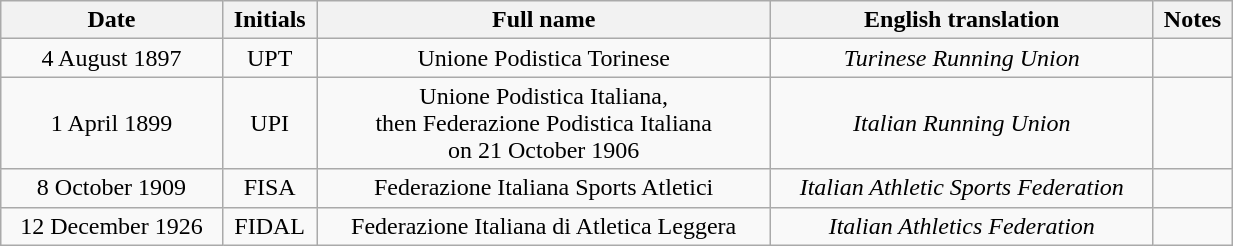<table class="wikitable" width=65% style="font-size:100%; text-align:center;">
<tr align=center>
<th>Date</th>
<th>Initials</th>
<th>Full name</th>
<th>English translation</th>
<th>Notes</th>
</tr>
<tr>
<td>4 August 1897</td>
<td>UPT</td>
<td>Unione Podistica Torinese</td>
<td><em>Turinese Running Union</em></td>
<td></td>
</tr>
<tr>
<td>1 April 1899</td>
<td>UPI</td>
<td>Unione Podistica Italiana,<br>then Federazione Podistica Italiana<br>on 21 October 1906</td>
<td><em>Italian Running Union</em></td>
<td></td>
</tr>
<tr>
<td>8 October 1909</td>
<td>FISA</td>
<td>Federazione Italiana Sports Atletici</td>
<td><em>Italian Athletic Sports Federation</em></td>
<td></td>
</tr>
<tr>
<td>12 December 1926</td>
<td>FIDAL</td>
<td>Federazione Italiana di Atletica Leggera</td>
<td><em>Italian Athletics Federation</em></td>
<td></td>
</tr>
</table>
